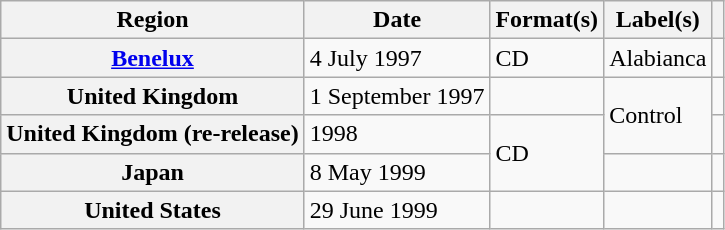<table class="wikitable plainrowheaders">
<tr>
<th scope="col">Region</th>
<th scope="col">Date</th>
<th scope="col">Format(s)</th>
<th scope="col">Label(s)</th>
<th scope="col"></th>
</tr>
<tr>
<th scope="row"><a href='#'>Benelux</a></th>
<td>4 July 1997</td>
<td>CD</td>
<td>Alabianca</td>
<td></td>
</tr>
<tr>
<th scope="row">United Kingdom</th>
<td>1 September 1997</td>
<td></td>
<td rowspan="2">Control</td>
<td></td>
</tr>
<tr>
<th scope="row">United Kingdom (re-release)</th>
<td>1998</td>
<td rowspan="2">CD</td>
<td></td>
</tr>
<tr>
<th scope="row">Japan</th>
<td>8 May 1999</td>
<td></td>
<td></td>
</tr>
<tr>
<th scope="row">United States</th>
<td>29 June 1999</td>
<td></td>
<td></td>
<td></td>
</tr>
</table>
